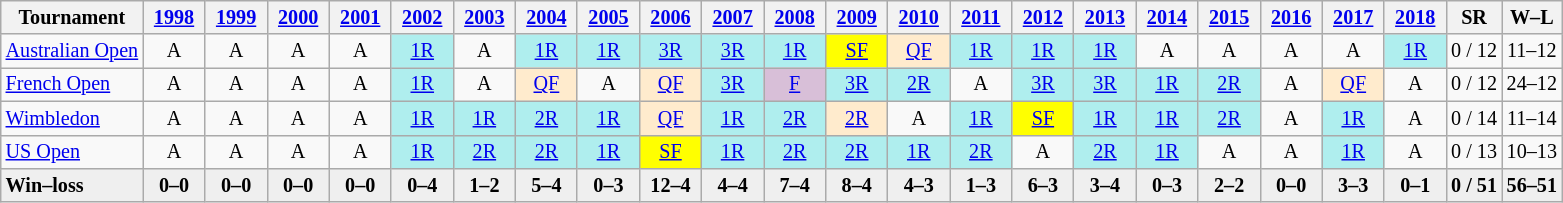<table class="wikitable" style="text-align:center;font-size:84%">
<tr>
<th>Tournament</th>
<th width="35"><a href='#'>1998</a></th>
<th width="35"><a href='#'>1999</a></th>
<th width="35"><a href='#'>2000</a></th>
<th width="35"><a href='#'>2001</a></th>
<th width="35"><a href='#'>2002</a></th>
<th width="35"><a href='#'>2003</a></th>
<th width="35"><a href='#'>2004</a></th>
<th width="35"><a href='#'>2005</a></th>
<th width="35"><a href='#'>2006</a></th>
<th width="35"><a href='#'>2007</a></th>
<th width="35"><a href='#'>2008</a></th>
<th width="35"><a href='#'>2009</a></th>
<th width="35"><a href='#'>2010</a></th>
<th width="35"><a href='#'>2011</a></th>
<th width="35"><a href='#'>2012</a></th>
<th width="35"><a href='#'>2013</a></th>
<th width="35"><a href='#'>2014</a></th>
<th width="35"><a href='#'>2015</a></th>
<th width="35"><a href='#'>2016</a></th>
<th width="35"><a href='#'>2017</a></th>
<th width="35"><a href='#'>2018</a></th>
<th>SR</th>
<th>W–L</th>
</tr>
<tr>
<td align="left"><a href='#'>Australian Open</a></td>
<td>A</td>
<td>A</td>
<td>A</td>
<td>A</td>
<td bgcolor="afeeee"><a href='#'>1R</a></td>
<td>A</td>
<td bgcolor="afeeee"><a href='#'>1R</a></td>
<td bgcolor="afeeee"><a href='#'>1R</a></td>
<td bgcolor="afeeee"><a href='#'>3R</a></td>
<td bgcolor="afeeee"><a href='#'>3R</a></td>
<td bgcolor="afeeee"><a href='#'>1R</a></td>
<td bgcolor="yellow"><a href='#'>SF</a></td>
<td bgcolor="ffebcd"><a href='#'>QF</a></td>
<td bgcolor="afeeee"><a href='#'>1R</a></td>
<td bgcolor="afeeee"><a href='#'>1R</a></td>
<td bgcolor="afeeee"><a href='#'>1R</a></td>
<td>A</td>
<td>A</td>
<td>A</td>
<td>A</td>
<td bgcolor="afeeee"><a href='#'>1R</a></td>
<td>0 / 12</td>
<td>11–12</td>
</tr>
<tr>
<td align="left"><a href='#'>French Open</a></td>
<td>A</td>
<td>A</td>
<td>A</td>
<td>A</td>
<td bgcolor="afeeee"><a href='#'>1R</a></td>
<td>A</td>
<td bgcolor="ffebcd"><a href='#'>QF</a></td>
<td>A</td>
<td bgcolor="ffebcd"><a href='#'>QF</a></td>
<td bgcolor="afeeee"><a href='#'>3R</a></td>
<td bgcolor="thistle"><a href='#'>F</a></td>
<td bgcolor="afeeee"><a href='#'>3R</a></td>
<td bgcolor="afeeee"><a href='#'>2R</a></td>
<td>A</td>
<td bgcolor="afeeee"><a href='#'>3R</a></td>
<td bgcolor="afeeee"><a href='#'>3R</a></td>
<td bgcolor="afeeee"><a href='#'>1R</a></td>
<td bgcolor="afeeee"><a href='#'>2R</a></td>
<td>A</td>
<td bgcolor="ffebcd"><a href='#'>QF</a></td>
<td>A</td>
<td>0 / 12</td>
<td>24–12</td>
</tr>
<tr>
<td align="left"><a href='#'>Wimbledon</a></td>
<td>A</td>
<td>A</td>
<td>A</td>
<td>A</td>
<td bgcolor="afeeee"><a href='#'>1R</a></td>
<td bgcolor="afeeee"><a href='#'>1R</a></td>
<td bgcolor="afeeee"><a href='#'>2R</a></td>
<td bgcolor="afeeee"><a href='#'>1R</a></td>
<td bgcolor="ffebcd"><a href='#'>QF</a></td>
<td bgcolor="afeeee"><a href='#'>1R</a></td>
<td bgcolor="afeeee"><a href='#'>2R</a></td>
<td bgcolor="ffebcd"><a href='#'>2R</a></td>
<td>A</td>
<td bgcolor="afeeee"><a href='#'>1R</a></td>
<td bgcolor="yellow"><a href='#'>SF</a></td>
<td bgcolor="afeeee"><a href='#'>1R</a></td>
<td bgcolor="afeeee"><a href='#'>1R</a></td>
<td bgcolor="afeeee"><a href='#'>2R</a></td>
<td>A</td>
<td bgcolor="afeeee"><a href='#'>1R</a></td>
<td>A</td>
<td>0 / 14</td>
<td>11–14</td>
</tr>
<tr>
<td align="left"><a href='#'>US Open</a></td>
<td>A</td>
<td>A</td>
<td>A</td>
<td>A</td>
<td bgcolor="afeeee"><a href='#'>1R</a></td>
<td bgcolor="afeeee"><a href='#'>2R</a></td>
<td bgcolor="afeeee"><a href='#'>2R</a></td>
<td bgcolor="afeeee"><a href='#'>1R</a></td>
<td bgcolor="yellow"><a href='#'>SF</a></td>
<td bgcolor="afeeee"><a href='#'>1R</a></td>
<td bgcolor="afeeee"><a href='#'>2R</a></td>
<td bgcolor="afeeee"><a href='#'>2R</a></td>
<td bgcolor="afeeee"><a href='#'>1R</a></td>
<td bgcolor="afeeee"><a href='#'>2R</a></td>
<td>A</td>
<td bgcolor="afeeee"><a href='#'>2R</a></td>
<td bgcolor="afeeee"><a href='#'>1R</a></td>
<td>A</td>
<td>A</td>
<td bgcolor="afeeee"><a href='#'>1R</a></td>
<td>A</td>
<td>0 / 13</td>
<td>10–13</td>
</tr>
<tr style="font-weight:bold; background:#efefef;">
<td style="text-align:left">Win–loss</td>
<td>0–0</td>
<td>0–0</td>
<td>0–0</td>
<td>0–0</td>
<td>0–4</td>
<td>1–2</td>
<td>5–4</td>
<td>0–3</td>
<td>12–4</td>
<td>4–4</td>
<td>7–4</td>
<td>8–4</td>
<td>4–3</td>
<td>1–3</td>
<td>6–3</td>
<td>3–4</td>
<td>0–3</td>
<td>2–2</td>
<td>0–0</td>
<td>3–3</td>
<td>0–1</td>
<td nowrap="">0 / 51</td>
<td>56–51</td>
</tr>
</table>
